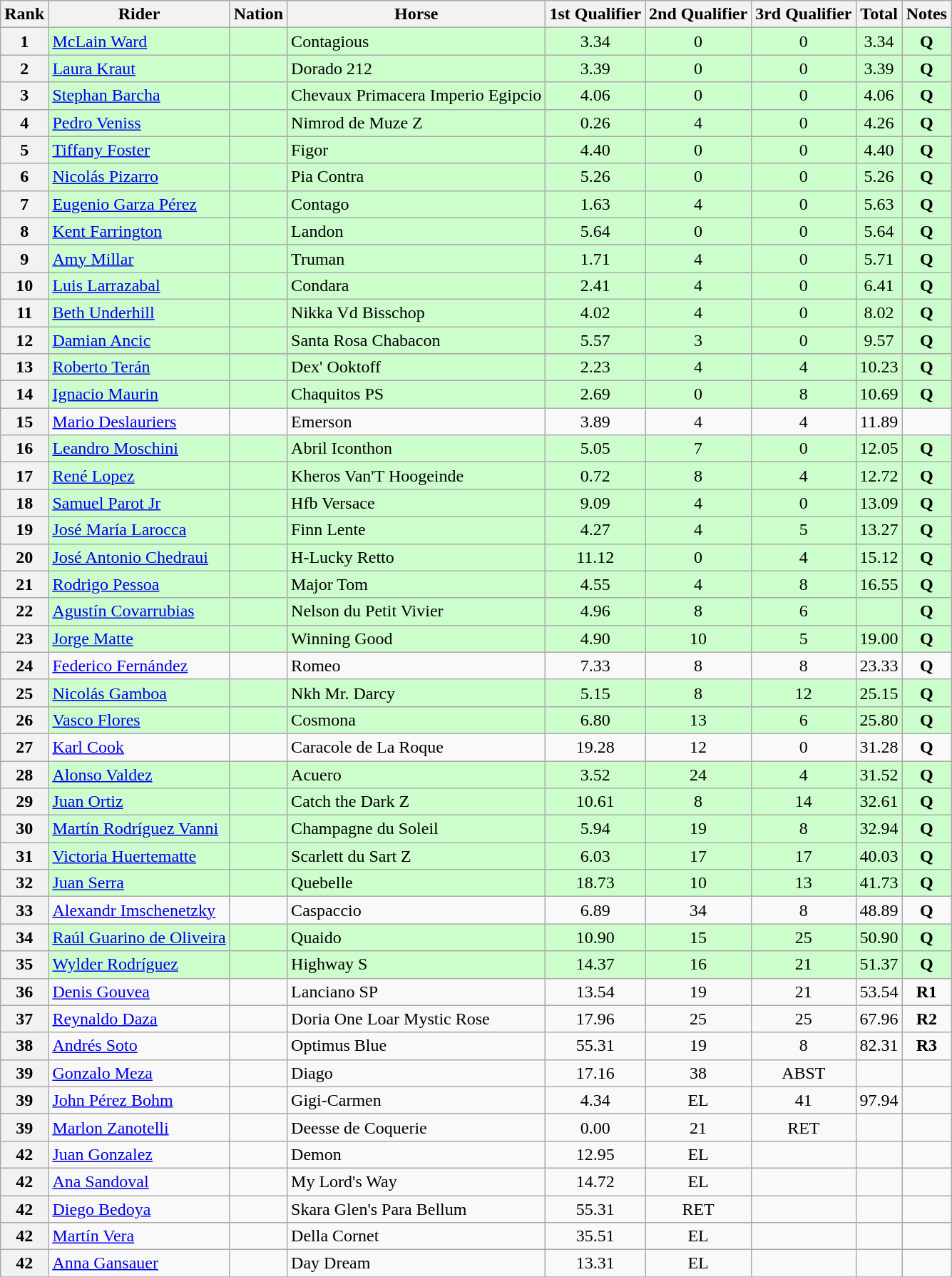<table class="wikitable sortable" style="text-align:center">
<tr>
<th>Rank</th>
<th>Rider</th>
<th>Nation</th>
<th>Horse</th>
<th>1st Qualifier</th>
<th>2nd Qualifier</th>
<th>3rd Qualifier</th>
<th>Total</th>
<th>Notes</th>
</tr>
<tr bgcolor=ccffcc>
<th>1</th>
<td align=left><a href='#'>McLain Ward</a></td>
<td align=left></td>
<td align=left>Contagious</td>
<td>3.34</td>
<td>0</td>
<td>0</td>
<td>3.34</td>
<td><strong>Q</strong></td>
</tr>
<tr bgcolor=ccffcc>
<th>2</th>
<td align=left><a href='#'>Laura Kraut</a></td>
<td align=left></td>
<td align=left>Dorado 212</td>
<td>3.39</td>
<td>0</td>
<td>0</td>
<td>3.39</td>
<td><strong>Q</strong></td>
</tr>
<tr bgcolor=ccffcc>
<th>3</th>
<td align=left><a href='#'>Stephan Barcha</a></td>
<td align=left></td>
<td align=left>Chevaux Primacera Imperio Egipcio</td>
<td>4.06</td>
<td>0</td>
<td>0</td>
<td>4.06</td>
<td><strong>Q</strong></td>
</tr>
<tr bgcolor=ccffcc>
<th>4</th>
<td align=left><a href='#'>Pedro Veniss</a></td>
<td align=left></td>
<td align=left>Nimrod de Muze Z</td>
<td>0.26</td>
<td>4</td>
<td>0</td>
<td>4.26</td>
<td><strong>Q</strong></td>
</tr>
<tr bgcolor=ccffcc>
<th>5</th>
<td align=left><a href='#'>Tiffany Foster</a></td>
<td align=left></td>
<td align=left>Figor</td>
<td>4.40</td>
<td>0</td>
<td>0</td>
<td>4.40</td>
<td><strong>Q</strong></td>
</tr>
<tr bgcolor=ccffcc>
<th>6</th>
<td align=left><a href='#'>Nicolás Pizarro</a></td>
<td align=left></td>
<td align=left>Pia Contra</td>
<td>5.26</td>
<td>0</td>
<td>0</td>
<td>5.26</td>
<td><strong>Q</strong></td>
</tr>
<tr bgcolor=ccffcc>
<th>7</th>
<td align=left><a href='#'>Eugenio Garza Pérez</a></td>
<td align=left></td>
<td align=left>Contago</td>
<td>1.63</td>
<td>4</td>
<td>0</td>
<td>5.63</td>
<td><strong>Q</strong></td>
</tr>
<tr bgcolor=ccffcc>
<th>8</th>
<td align=left><a href='#'>Kent Farrington</a></td>
<td align=left></td>
<td align=left>Landon</td>
<td>5.64</td>
<td>0</td>
<td>0</td>
<td>5.64</td>
<td><strong>Q</strong></td>
</tr>
<tr bgcolor=ccffcc>
<th>9</th>
<td align=left><a href='#'>Amy Millar</a></td>
<td align=left></td>
<td align=left>Truman</td>
<td>1.71</td>
<td>4</td>
<td>0</td>
<td>5.71</td>
<td><strong>Q</strong></td>
</tr>
<tr bgcolor=ccffcc>
<th>10</th>
<td align=left><a href='#'>Luis Larrazabal</a></td>
<td align=left></td>
<td align=left>Condara</td>
<td>2.41</td>
<td>4</td>
<td>0</td>
<td>6.41</td>
<td><strong>Q</strong></td>
</tr>
<tr bgcolor=ccffcc>
<th>11</th>
<td align=left><a href='#'>Beth Underhill</a></td>
<td align=left></td>
<td align=left>Nikka Vd Bisschop</td>
<td>4.02</td>
<td>4</td>
<td>0</td>
<td>8.02</td>
<td><strong>Q</strong></td>
</tr>
<tr bgcolor=ccffcc>
<th>12</th>
<td align=left><a href='#'>Damian Ancic</a></td>
<td align=left></td>
<td align=left>Santa Rosa Chabacon</td>
<td>5.57</td>
<td>3</td>
<td>0</td>
<td>9.57</td>
<td><strong>Q</strong></td>
</tr>
<tr bgcolor=ccffcc>
<th>13</th>
<td align=left><a href='#'>Roberto Terán</a></td>
<td align=left></td>
<td align=left>Dex' Ooktoff</td>
<td>2.23</td>
<td>4</td>
<td>4</td>
<td>10.23</td>
<td><strong>Q</strong></td>
</tr>
<tr bgcolor=ccffcc>
<th>14</th>
<td align=left><a href='#'>Ignacio Maurin</a></td>
<td align=left></td>
<td align=left>Chaquitos PS</td>
<td>2.69</td>
<td>0</td>
<td>8</td>
<td>10.69</td>
<td><strong>Q</strong></td>
</tr>
<tr>
<th>15</th>
<td align=left><a href='#'>Mario Deslauriers</a></td>
<td align=left></td>
<td align=left>Emerson</td>
<td>3.89</td>
<td>4</td>
<td>4</td>
<td>11.89</td>
<td></td>
</tr>
<tr bgcolor=ccffcc>
<th>16</th>
<td align=left><a href='#'>Leandro Moschini</a></td>
<td align=left></td>
<td align=left>Abril Iconthon</td>
<td>5.05</td>
<td>7</td>
<td>0</td>
<td>12.05</td>
<td><strong>Q</strong></td>
</tr>
<tr bgcolor=ccffcc>
<th>17</th>
<td align=left><a href='#'>René Lopez</a></td>
<td align=left></td>
<td align=left>Kheros Van'T Hoogeinde</td>
<td>0.72</td>
<td>8</td>
<td>4</td>
<td>12.72</td>
<td><strong>Q</strong></td>
</tr>
<tr bgcolor=ccffcc>
<th>18</th>
<td align=left><a href='#'>Samuel Parot Jr</a></td>
<td align=left></td>
<td align=left>Hfb Versace</td>
<td>9.09</td>
<td>4</td>
<td>0</td>
<td>13.09</td>
<td><strong>Q</strong></td>
</tr>
<tr bgcolor=ccffcc>
<th>19</th>
<td align=left><a href='#'>José María Larocca</a></td>
<td align=left></td>
<td align=left>Finn Lente</td>
<td>4.27</td>
<td>4</td>
<td>5</td>
<td>13.27</td>
<td><strong>Q</strong></td>
</tr>
<tr bgcolor=ccffcc>
<th>20</th>
<td align=left><a href='#'>José Antonio Chedraui</a></td>
<td align=left></td>
<td align=left>H-Lucky Retto</td>
<td>11.12</td>
<td>0</td>
<td>4</td>
<td>15.12</td>
<td><strong>Q</strong></td>
</tr>
<tr bgcolor=ccffcc>
<th>21</th>
<td align=left><a href='#'>Rodrigo Pessoa</a></td>
<td align=left></td>
<td align=left>Major Tom</td>
<td>4.55</td>
<td>4</td>
<td>8</td>
<td>16.55</td>
<td><strong>Q</strong></td>
</tr>
<tr bgcolor=ccffcc>
<th>22</th>
<td align=left><a href='#'>Agustín Covarrubias</a></td>
<td align=left></td>
<td align=left>Nelson du Petit Vivier</td>
<td>4.96</td>
<td>8</td>
<td>6</td>
<td></td>
<td><strong>Q</strong></td>
</tr>
<tr bgcolor=ccffcc>
<th>23</th>
<td align=left><a href='#'>Jorge Matte</a></td>
<td align=left></td>
<td align=left>Winning Good</td>
<td>4.90</td>
<td>10</td>
<td>5</td>
<td>19.00</td>
<td><strong>Q</strong></td>
</tr>
<tr>
<th>24</th>
<td align=left><a href='#'>Federico Fernández</a></td>
<td align=left></td>
<td align=left>Romeo</td>
<td>7.33</td>
<td>8</td>
<td>8</td>
<td>23.33</td>
<td><strong>Q</strong></td>
</tr>
<tr bgcolor=ccffcc>
<th>25</th>
<td align=left><a href='#'>Nicolás Gamboa</a></td>
<td align=left></td>
<td align=left>Nkh Mr. Darcy</td>
<td>5.15</td>
<td>8</td>
<td>12</td>
<td>25.15</td>
<td><strong>Q</strong></td>
</tr>
<tr bgcolor=ccffcc>
<th>26</th>
<td align=left><a href='#'>Vasco Flores</a></td>
<td align=left></td>
<td align=left>Cosmona</td>
<td>6.80</td>
<td>13</td>
<td>6</td>
<td>25.80</td>
<td><strong>Q</strong></td>
</tr>
<tr>
<th>27</th>
<td align=left><a href='#'>Karl Cook</a></td>
<td align=left></td>
<td align=left>Caracole de La Roque</td>
<td>19.28</td>
<td>12</td>
<td>0</td>
<td>31.28</td>
<td><strong>Q</strong></td>
</tr>
<tr bgcolor=ccffcc>
<th>28</th>
<td align=left><a href='#'>Alonso Valdez</a></td>
<td align=left></td>
<td align=left>Acuero</td>
<td>3.52</td>
<td>24</td>
<td>4</td>
<td>31.52</td>
<td><strong>Q</strong></td>
</tr>
<tr bgcolor=ccffcc>
<th>29</th>
<td align=left><a href='#'>Juan Ortiz</a></td>
<td align=left></td>
<td align=left>Catch the Dark Z</td>
<td>10.61</td>
<td>8</td>
<td>14</td>
<td>32.61</td>
<td><strong>Q</strong></td>
</tr>
<tr bgcolor=ccffcc>
<th>30</th>
<td align=left><a href='#'>Martín Rodríguez Vanni</a></td>
<td align=left></td>
<td align=left>Champagne du Soleil</td>
<td>5.94</td>
<td>19</td>
<td>8</td>
<td>32.94</td>
<td><strong>Q</strong></td>
</tr>
<tr bgcolor=ccffcc>
<th>31</th>
<td align=left><a href='#'>Victoria Huertematte</a></td>
<td align=left></td>
<td align=left>Scarlett du Sart Z</td>
<td>6.03</td>
<td>17</td>
<td>17</td>
<td>40.03</td>
<td><strong>Q</strong></td>
</tr>
<tr bgcolor=ccffcc>
<th>32</th>
<td align=left><a href='#'>Juan Serra</a></td>
<td align=left></td>
<td align=left>Quebelle</td>
<td>18.73</td>
<td>10</td>
<td>13</td>
<td>41.73</td>
<td><strong>Q</strong></td>
</tr>
<tr>
<th>33</th>
<td align=left><a href='#'>Alexandr Imschenetzky</a></td>
<td align=left></td>
<td align=left>Caspaccio</td>
<td>6.89</td>
<td>34</td>
<td>8</td>
<td>48.89</td>
<td><strong>Q</strong></td>
</tr>
<tr bgcolor=ccffcc>
<th>34</th>
<td align=left><a href='#'>Raúl Guarino de Oliveira</a></td>
<td align=left></td>
<td align=left>Quaido</td>
<td>10.90</td>
<td>15</td>
<td>25</td>
<td>50.90</td>
<td><strong>Q</strong></td>
</tr>
<tr bgcolor=ccffcc>
<th>35</th>
<td align=left><a href='#'>Wylder Rodríguez</a></td>
<td align=left></td>
<td align=left>Highway S</td>
<td>14.37</td>
<td>16</td>
<td>21</td>
<td>51.37</td>
<td><strong>Q</strong></td>
</tr>
<tr>
<th>36</th>
<td align=left><a href='#'>Denis Gouvea</a></td>
<td align=left></td>
<td align=left>Lanciano SP</td>
<td>13.54</td>
<td>19</td>
<td>21</td>
<td>53.54</td>
<td><strong>R1</strong></td>
</tr>
<tr>
<th>37</th>
<td align=left><a href='#'>Reynaldo Daza</a></td>
<td align=left></td>
<td align=left>Doria One Loar Mystic Rose</td>
<td>17.96</td>
<td>25</td>
<td>25</td>
<td>67.96</td>
<td><strong>R2</strong></td>
</tr>
<tr>
<th>38</th>
<td align=left><a href='#'>Andrés Soto</a></td>
<td align=left></td>
<td align=left>Optimus Blue</td>
<td>55.31</td>
<td>19</td>
<td>8</td>
<td>82.31</td>
<td><strong>R3</strong></td>
</tr>
<tr>
<th>39</th>
<td align=left><a href='#'>Gonzalo Meza</a></td>
<td align=left></td>
<td align=left>Diago</td>
<td>17.16</td>
<td>38</td>
<td>ABST</td>
<td></td>
<td></td>
</tr>
<tr>
<th>39</th>
<td align=left><a href='#'>John Pérez Bohm</a></td>
<td align=left></td>
<td align=left>Gigi-Carmen</td>
<td>4.34</td>
<td>EL</td>
<td>41</td>
<td>97.94</td>
<td></td>
</tr>
<tr>
<th>39</th>
<td align=left><a href='#'>Marlon Zanotelli</a></td>
<td align=left></td>
<td align=left>Deesse de Coquerie</td>
<td>0.00</td>
<td>21</td>
<td>RET</td>
<td></td>
<td></td>
</tr>
<tr>
<th>42</th>
<td align=left><a href='#'>Juan Gonzalez</a></td>
<td align=left></td>
<td align=left>Demon</td>
<td>12.95</td>
<td>EL</td>
<td></td>
<td></td>
<td></td>
</tr>
<tr>
<th>42</th>
<td align=left><a href='#'>Ana Sandoval</a></td>
<td align=left></td>
<td align=left>My Lord's Way</td>
<td>14.72</td>
<td>EL</td>
<td></td>
<td></td>
<td></td>
</tr>
<tr>
<th>42</th>
<td align=left><a href='#'>Diego Bedoya</a></td>
<td align=left></td>
<td align=left>Skara Glen's Para Bellum</td>
<td>55.31</td>
<td>RET</td>
<td></td>
<td></td>
<td></td>
</tr>
<tr>
<th>42</th>
<td align=left><a href='#'>Martín Vera</a></td>
<td align=left></td>
<td align=left>Della Cornet</td>
<td>35.51</td>
<td>EL</td>
<td></td>
<td></td>
<td></td>
</tr>
<tr>
<th>42</th>
<td align=left><a href='#'>Anna Gansauer</a></td>
<td align=left></td>
<td align=left>Day Dream</td>
<td>13.31</td>
<td>EL</td>
<td></td>
<td></td>
<td></td>
</tr>
<tr>
</tr>
</table>
